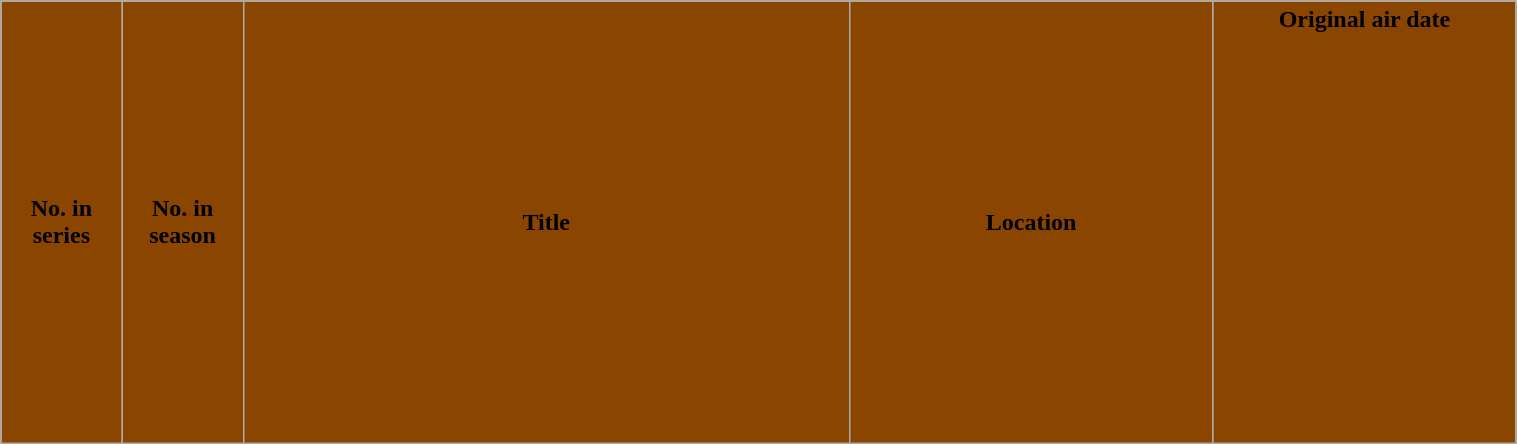<table class="wikitable plainrowheaders" style="width:80%; background:#fff;">
<tr>
<th style="background:#8A4500; width:8%;"><span>No. in<br>series</span></th>
<th style="background:#8A4500; width:8%;"><span>No. in<br>season</span></th>
<th style="background:#8A4500; width:40%;"><span>Title</span></th>
<th style="background:#8A4500; width:24%;"><span>Location</span></th>
<th style="background:#8A4500; width:20%;"><span>Original air date</span><br><br><br><br><br><br><br><br><br><br><br><br><br><br><br><br></th>
</tr>
</table>
